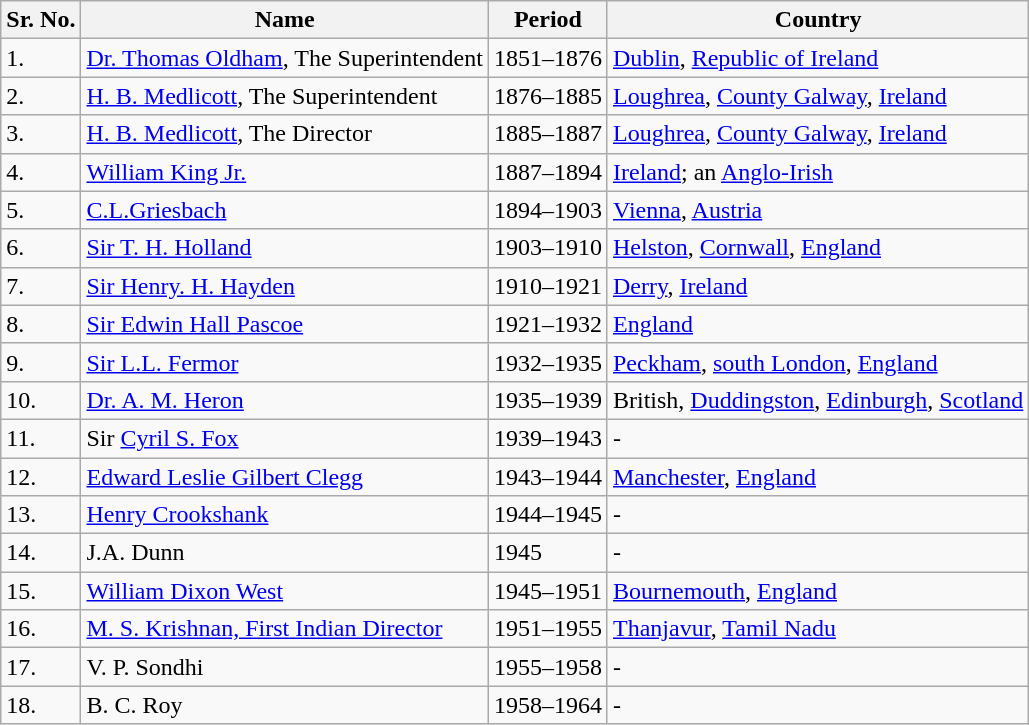<table class="wikitable">
<tr>
<th>Sr. No.</th>
<th>Name</th>
<th>Period</th>
<th>Country</th>
</tr>
<tr>
<td>1.</td>
<td><a href='#'>Dr. Thomas Oldham</a>, The Superintendent</td>
<td>1851–1876</td>
<td><a href='#'>Dublin</a>, <a href='#'>Republic of Ireland</a></td>
</tr>
<tr>
<td>2.</td>
<td><a href='#'>H. B. Medlicott</a>, The Superintendent</td>
<td>1876–1885</td>
<td><a href='#'>Loughrea</a>, <a href='#'>County Galway</a>, <a href='#'>Ireland</a></td>
</tr>
<tr>
<td>3.</td>
<td><a href='#'>H. B. Medlicott</a>, The Director</td>
<td>1885–1887</td>
<td><a href='#'>Loughrea</a>, <a href='#'>County Galway</a>, <a href='#'>Ireland</a></td>
</tr>
<tr>
<td>4.</td>
<td><a href='#'>William King Jr.</a></td>
<td>1887–1894</td>
<td><a href='#'>Ireland</a>; an <a href='#'>Anglo-Irish</a></td>
</tr>
<tr>
<td>5.</td>
<td><a href='#'>C.L.Griesbach</a></td>
<td>1894–1903</td>
<td><a href='#'>Vienna</a>, <a href='#'>Austria</a></td>
</tr>
<tr>
<td>6.</td>
<td><a href='#'>Sir T. H. Holland</a></td>
<td>1903–1910</td>
<td><a href='#'>Helston</a>, <a href='#'>Cornwall</a>, <a href='#'>England</a></td>
</tr>
<tr>
<td>7.</td>
<td><a href='#'>Sir Henry. H. Hayden</a></td>
<td>1910–1921</td>
<td><a href='#'>Derry</a>, <a href='#'>Ireland</a></td>
</tr>
<tr>
<td>8.</td>
<td><a href='#'>Sir Edwin Hall Pascoe</a></td>
<td>1921–1932</td>
<td><a href='#'>England</a></td>
</tr>
<tr>
<td>9.</td>
<td><a href='#'>Sir L.L. Fermor</a></td>
<td>1932–1935</td>
<td><a href='#'>Peckham</a>, <a href='#'>south London</a>, <a href='#'>England</a></td>
</tr>
<tr>
<td>10.</td>
<td><a href='#'>Dr. A. M. Heron</a></td>
<td>1935–1939</td>
<td>British, <a href='#'>Duddingston</a>, <a href='#'>Edinburgh</a>, <a href='#'>Scotland</a></td>
</tr>
<tr>
<td>11.</td>
<td>Sir <a href='#'>Cyril S. Fox</a></td>
<td>1939–1943</td>
<td>-</td>
</tr>
<tr>
<td>12.</td>
<td><a href='#'>Edward Leslie Gilbert Clegg</a></td>
<td>1943–1944</td>
<td><a href='#'>Manchester</a>, <a href='#'>England</a></td>
</tr>
<tr>
<td>13.</td>
<td><a href='#'>Henry Crookshank</a></td>
<td>1944–1945</td>
<td>-</td>
</tr>
<tr>
<td>14.</td>
<td>J.A. Dunn</td>
<td>1945</td>
<td>-</td>
</tr>
<tr>
<td>15.</td>
<td><a href='#'>William Dixon West</a></td>
<td>1945–1951</td>
<td><a href='#'>Bournemouth</a>, <a href='#'>England</a></td>
</tr>
<tr>
<td>16.</td>
<td><a href='#'>M. S. Krishnan, First Indian Director</a></td>
<td>1951–1955</td>
<td><a href='#'>Thanjavur</a>, <a href='#'>Tamil Nadu</a></td>
</tr>
<tr>
<td>17.</td>
<td>V. P. Sondhi</td>
<td>1955–1958</td>
<td>-</td>
</tr>
<tr>
<td>18.</td>
<td>B. C. Roy</td>
<td>1958–1964</td>
<td>-</td>
</tr>
</table>
